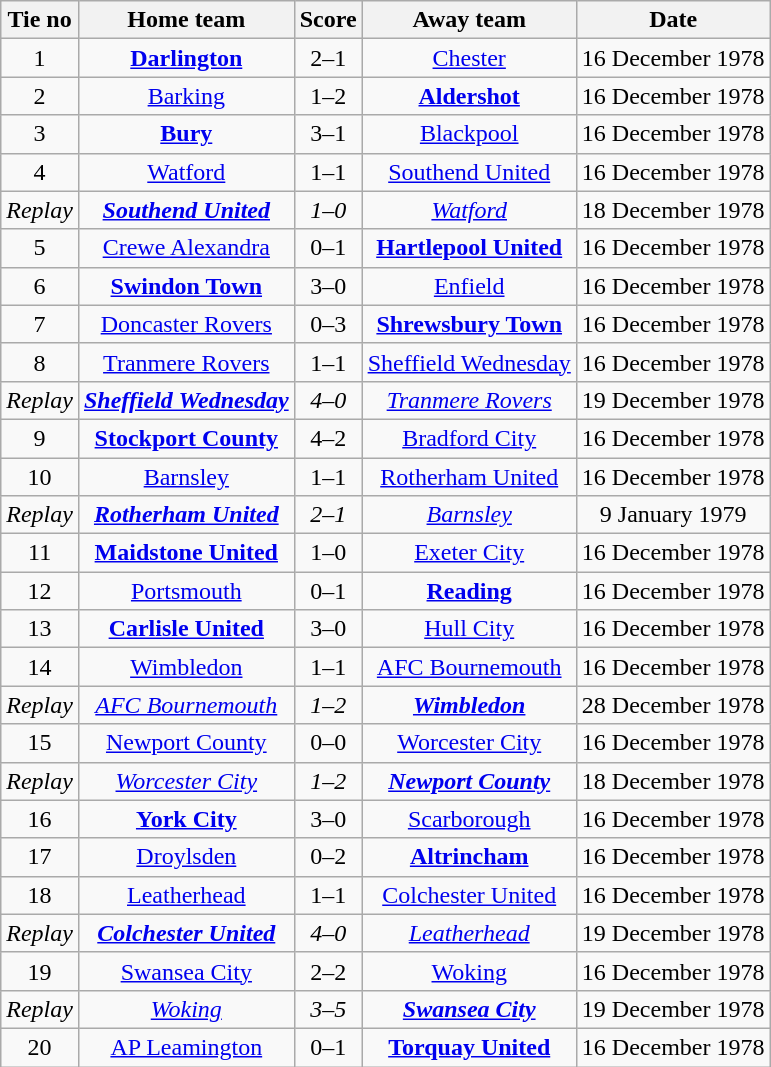<table class="wikitable" style="text-align: center">
<tr>
<th>Tie no</th>
<th>Home team</th>
<th>Score</th>
<th>Away team</th>
<th>Date</th>
</tr>
<tr>
<td>1</td>
<td><strong><a href='#'>Darlington</a></strong></td>
<td>2–1</td>
<td><a href='#'>Chester</a></td>
<td>16 December 1978</td>
</tr>
<tr>
<td>2</td>
<td><a href='#'>Barking</a></td>
<td>1–2</td>
<td><strong><a href='#'>Aldershot</a></strong></td>
<td>16 December 1978</td>
</tr>
<tr>
<td>3</td>
<td><strong><a href='#'>Bury</a></strong></td>
<td>3–1</td>
<td><a href='#'>Blackpool</a></td>
<td>16 December 1978</td>
</tr>
<tr>
<td>4</td>
<td><a href='#'>Watford</a></td>
<td>1–1</td>
<td><a href='#'>Southend United</a></td>
<td>16 December 1978</td>
</tr>
<tr>
<td><em>Replay</em></td>
<td><strong><em><a href='#'>Southend United</a></em></strong></td>
<td><em>1–0</em></td>
<td><em><a href='#'>Watford</a></em></td>
<td>18 December 1978</td>
</tr>
<tr>
<td>5</td>
<td><a href='#'>Crewe Alexandra</a></td>
<td>0–1</td>
<td><strong><a href='#'>Hartlepool United</a></strong></td>
<td>16 December 1978</td>
</tr>
<tr>
<td>6</td>
<td><strong><a href='#'>Swindon Town</a></strong></td>
<td>3–0</td>
<td><a href='#'>Enfield</a></td>
<td>16 December 1978</td>
</tr>
<tr>
<td>7</td>
<td><a href='#'>Doncaster Rovers</a></td>
<td>0–3</td>
<td><strong><a href='#'>Shrewsbury Town</a></strong></td>
<td>16 December 1978</td>
</tr>
<tr>
<td>8</td>
<td><a href='#'>Tranmere Rovers</a></td>
<td>1–1</td>
<td><a href='#'>Sheffield Wednesday</a></td>
<td>16 December 1978</td>
</tr>
<tr>
<td><em>Replay</em></td>
<td><strong><em><a href='#'>Sheffield Wednesday</a></em></strong></td>
<td><em>4–0</em></td>
<td><em><a href='#'>Tranmere Rovers</a></em></td>
<td>19 December 1978</td>
</tr>
<tr>
<td>9</td>
<td><strong><a href='#'>Stockport County</a></strong></td>
<td>4–2</td>
<td><a href='#'>Bradford City</a></td>
<td>16 December 1978</td>
</tr>
<tr>
<td>10</td>
<td><a href='#'>Barnsley</a></td>
<td>1–1</td>
<td><a href='#'>Rotherham United</a></td>
<td>16 December 1978</td>
</tr>
<tr>
<td><em>Replay</em></td>
<td><strong><em><a href='#'>Rotherham United</a></em></strong></td>
<td><em>2–1</em></td>
<td><em><a href='#'>Barnsley</a></em></td>
<td>9 January 1979</td>
</tr>
<tr>
<td>11</td>
<td><strong><a href='#'>Maidstone United</a></strong></td>
<td>1–0</td>
<td><a href='#'>Exeter City</a></td>
<td>16 December 1978</td>
</tr>
<tr>
<td>12</td>
<td><a href='#'>Portsmouth</a></td>
<td>0–1</td>
<td><strong><a href='#'>Reading</a></strong></td>
<td>16 December 1978</td>
</tr>
<tr>
<td>13</td>
<td><strong><a href='#'>Carlisle United</a></strong></td>
<td>3–0</td>
<td><a href='#'>Hull City</a></td>
<td>16 December 1978</td>
</tr>
<tr>
<td>14</td>
<td><a href='#'>Wimbledon</a></td>
<td>1–1</td>
<td><a href='#'>AFC Bournemouth</a></td>
<td>16 December 1978</td>
</tr>
<tr>
<td><em>Replay</em></td>
<td><em><a href='#'>AFC Bournemouth</a></em></td>
<td><em>1–2</em></td>
<td><strong><em><a href='#'>Wimbledon</a></em></strong></td>
<td>28 December 1978</td>
</tr>
<tr>
<td>15</td>
<td><a href='#'>Newport County</a></td>
<td>0–0</td>
<td><a href='#'>Worcester City</a></td>
<td>16 December 1978</td>
</tr>
<tr>
<td><em>Replay</em></td>
<td><em><a href='#'>Worcester City</a></em></td>
<td><em>1–2</em></td>
<td><strong><em><a href='#'>Newport County</a></em></strong></td>
<td>18 December 1978</td>
</tr>
<tr>
<td>16</td>
<td><strong><a href='#'>York City</a></strong></td>
<td>3–0</td>
<td><a href='#'>Scarborough</a></td>
<td>16 December 1978</td>
</tr>
<tr>
<td>17</td>
<td><a href='#'>Droylsden</a></td>
<td>0–2</td>
<td><strong><a href='#'>Altrincham</a></strong></td>
<td>16 December 1978</td>
</tr>
<tr>
<td>18</td>
<td><a href='#'>Leatherhead</a></td>
<td>1–1</td>
<td><a href='#'>Colchester United</a></td>
<td>16 December 1978</td>
</tr>
<tr>
<td><em>Replay</em></td>
<td><strong><em><a href='#'>Colchester United</a></em></strong></td>
<td><em>4–0</em></td>
<td><em><a href='#'>Leatherhead</a></em></td>
<td>19 December 1978</td>
</tr>
<tr>
<td>19</td>
<td><a href='#'>Swansea City</a></td>
<td>2–2</td>
<td><a href='#'>Woking</a></td>
<td>16 December 1978</td>
</tr>
<tr>
<td><em>Replay</em></td>
<td><em><a href='#'>Woking</a></em></td>
<td><em>3–5</em></td>
<td><strong><em><a href='#'>Swansea City</a></em></strong></td>
<td>19 December 1978</td>
</tr>
<tr>
<td>20</td>
<td><a href='#'>AP Leamington</a></td>
<td>0–1</td>
<td><strong><a href='#'>Torquay United</a></strong></td>
<td>16 December 1978</td>
</tr>
</table>
